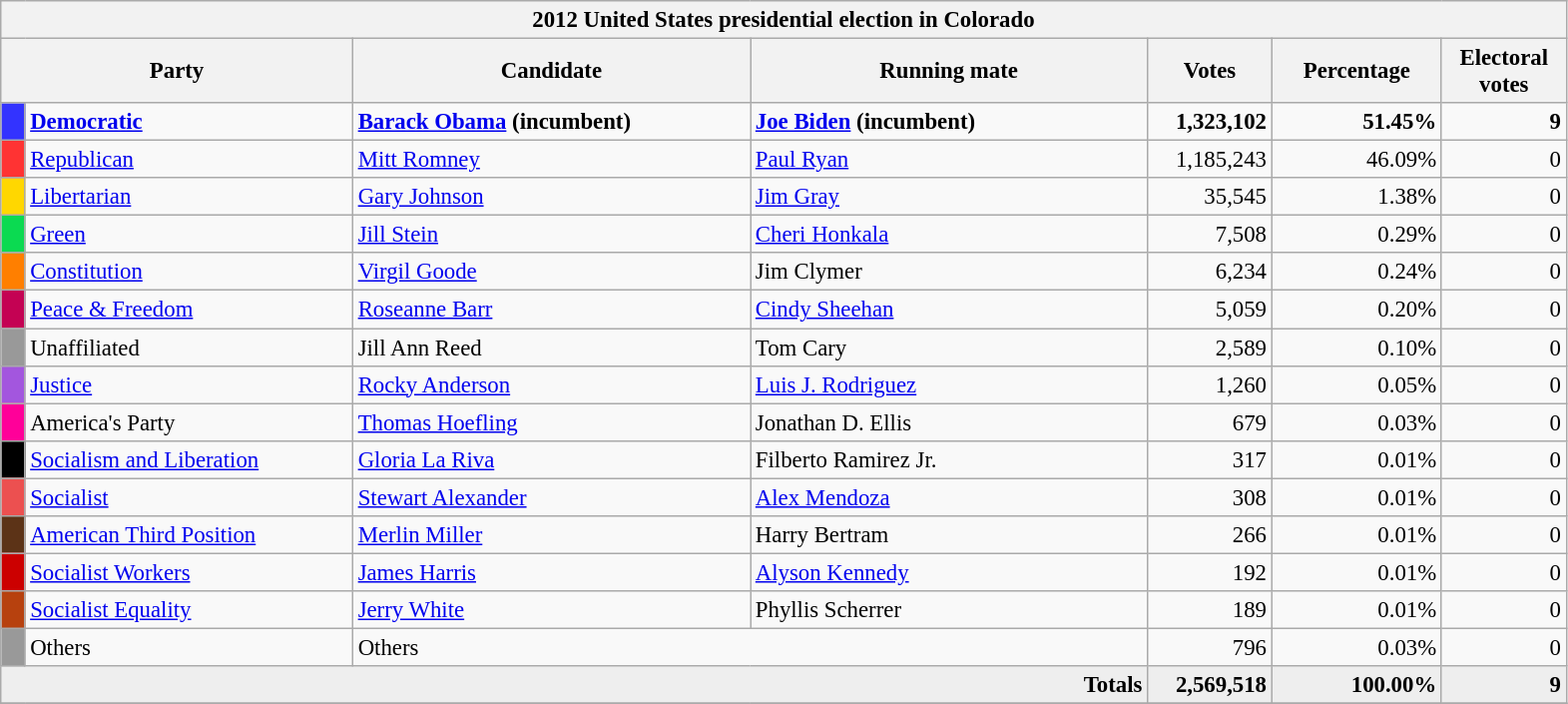<table class="wikitable" style="font-size: 95%;">
<tr>
<th colspan="7">2012 United States presidential election in Colorado</th>
</tr>
<tr>
<th colspan="2" style="width: 15em">Party</th>
<th style="width: 17em">Candidate</th>
<th style="width: 17em">Running mate</th>
<th style="width: 5em">Votes</th>
<th style="width: 7em">Percentage</th>
<th style="width: 5em">Electoral votes</th>
</tr>
<tr>
<th style="background-color:#3333FF; width: 3px"></th>
<td style="width: 130px"><strong><a href='#'>Democratic</a></strong></td>
<td><strong><a href='#'>Barack Obama</a></strong> <strong>(incumbent)</strong></td>
<td><strong><a href='#'>Joe Biden</a></strong> <strong>(incumbent)</strong></td>
<td align="right"><strong>1,323,102</strong></td>
<td align="right"><strong>51.45%</strong></td>
<td align="right"><strong>9</strong></td>
</tr>
<tr>
<th style="background-color:#FF3333; width: 3px"></th>
<td style="width: 130px"><a href='#'>Republican</a></td>
<td><a href='#'>Mitt Romney</a></td>
<td><a href='#'>Paul Ryan</a></td>
<td align="right">1,185,243</td>
<td align="right">46.09%</td>
<td align="right">0</td>
</tr>
<tr>
<th style="background-color:#FFD700; width: 3px"></th>
<td style="width: 130px"><a href='#'>Libertarian</a></td>
<td><a href='#'>Gary Johnson</a></td>
<td><a href='#'>Jim Gray</a></td>
<td align="right">35,545</td>
<td align="right">1.38%</td>
<td align="right">0</td>
</tr>
<tr>
<th style="background-color:#0BDA51; width: 3px"></th>
<td style="width: 130px"><a href='#'>Green</a></td>
<td><a href='#'>Jill Stein</a></td>
<td><a href='#'>Cheri Honkala</a></td>
<td align="right">7,508</td>
<td align="right">0.29%</td>
<td align="right">0</td>
</tr>
<tr>
<th style="background-color:#FF7F00; width: 3px"></th>
<td style="width: 130px"><a href='#'>Constitution</a></td>
<td><a href='#'>Virgil Goode</a></td>
<td>Jim Clymer</td>
<td align="right">6,234</td>
<td align="right">0.24%</td>
<td align="right">0</td>
</tr>
<tr>
<th style="background-color:#C40253; width: 3px"></th>
<td style="width: 130px"><a href='#'>Peace & Freedom</a></td>
<td><a href='#'>Roseanne Barr</a></td>
<td><a href='#'>Cindy Sheehan</a></td>
<td align="right">5,059</td>
<td align="right">0.20%</td>
<td align="right">0</td>
</tr>
<tr>
<th style="background-color:#999999; width: 3px"></th>
<td style="width: 130px">Unaffiliated</td>
<td>Jill Ann Reed</td>
<td>Tom Cary</td>
<td align="right">2,589</td>
<td align="right">0.10%</td>
<td align="right">0</td>
</tr>
<tr>
<th style="background-color:#A356DE; width: 3px"></th>
<td style="width: 130px"><a href='#'>Justice</a></td>
<td><a href='#'>Rocky Anderson</a></td>
<td><a href='#'>Luis J. Rodriguez</a></td>
<td align="right">1,260</td>
<td align="right">0.05%</td>
<td align="right">0</td>
</tr>
<tr>
<th style="background-color:#FF0099; width: 3px"></th>
<td style="width: 130px">America's Party</td>
<td><a href='#'>Thomas Hoefling</a></td>
<td>Jonathan D. Ellis</td>
<td align="right">679</td>
<td align="right">0.03%</td>
<td align="right">0</td>
</tr>
<tr>
<th style="background-color:black; width: 3px"></th>
<td style="width: 130px"><a href='#'>Socialism and Liberation</a></td>
<td><a href='#'>Gloria La Riva</a></td>
<td>Filberto Ramirez Jr.</td>
<td align="right">317</td>
<td align="right">0.01%</td>
<td align="right">0</td>
</tr>
<tr>
<th style="background-color:#EC5050; width: 3px"></th>
<td style="width: 130px"><a href='#'>Socialist</a></td>
<td><a href='#'>Stewart Alexander</a></td>
<td><a href='#'>Alex Mendoza</a></td>
<td align="right">308</td>
<td align="right">0.01%</td>
<td align="right">0</td>
</tr>
<tr>
<th style="background-color:#5C3317; width: 3px"></th>
<td style="width: 130px"><a href='#'>American Third Position</a></td>
<td><a href='#'>Merlin Miller</a></td>
<td>Harry Bertram</td>
<td align="right">266</td>
<td align="right">0.01%</td>
<td align="right">0</td>
</tr>
<tr>
<th style="background-color:#CC0000; width: 3px"></th>
<td style="width: 130px"><a href='#'>Socialist Workers</a></td>
<td><a href='#'>James Harris</a></td>
<td><a href='#'>Alyson Kennedy</a></td>
<td align="right">192</td>
<td align="right">0.01%</td>
<td align="right">0</td>
</tr>
<tr>
<th style="background-color:#B7410E; width: 3px"></th>
<td style="width: 130px"><a href='#'>Socialist Equality</a></td>
<td><a href='#'>Jerry White</a></td>
<td>Phyllis Scherrer</td>
<td align="right">189</td>
<td align="right">0.01%</td>
<td align="right">0</td>
</tr>
<tr>
<th style="background-color:#999999; width: 3px"></th>
<td style="width: 130px">Others</td>
<td colspan="2">Others</td>
<td align="right">796</td>
<td align="right">0.03%</td>
<td align="right">0</td>
</tr>
<tr bgcolor="#EEEEEE">
<td colspan="4" align="right"><strong>Totals</strong></td>
<td align="right"><strong>2,569,518</strong></td>
<td align="right"><strong>100.00%</strong></td>
<td align="right"><strong>9</strong></td>
</tr>
<tr bgcolor="#EEEEEE">
</tr>
</table>
